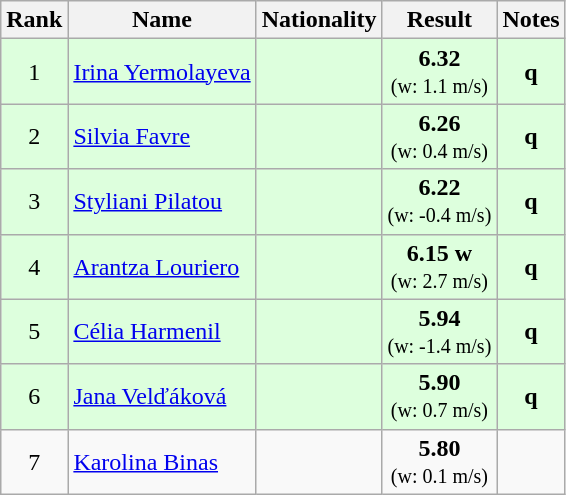<table class="wikitable sortable" style="text-align:center">
<tr>
<th>Rank</th>
<th>Name</th>
<th>Nationality</th>
<th>Result</th>
<th>Notes</th>
</tr>
<tr bgcolor=ddffdd>
<td>1</td>
<td align=left><a href='#'>Irina Yermolayeva</a></td>
<td align=left></td>
<td><strong>6.32</strong><br><small>(w: 1.1 m/s)</small></td>
<td><strong>q</strong></td>
</tr>
<tr bgcolor=ddffdd>
<td>2</td>
<td align=left><a href='#'>Silvia Favre</a></td>
<td align=left></td>
<td><strong>6.26</strong><br><small>(w: 0.4 m/s)</small></td>
<td><strong>q</strong></td>
</tr>
<tr bgcolor=ddffdd>
<td>3</td>
<td align=left><a href='#'>Styliani Pilatou</a></td>
<td align=left></td>
<td><strong>6.22</strong><br><small>(w: -0.4 m/s)</small></td>
<td><strong>q</strong></td>
</tr>
<tr bgcolor=ddffdd>
<td>4</td>
<td align=left><a href='#'>Arantza Louriero</a></td>
<td align=left></td>
<td><strong>6.15</strong> <strong>w</strong><br><small>(w: 2.7 m/s)</small></td>
<td><strong>q</strong></td>
</tr>
<tr bgcolor=ddffdd>
<td>5</td>
<td align=left><a href='#'>Célia Harmenil</a></td>
<td align=left></td>
<td><strong>5.94</strong><br><small>(w: -1.4 m/s)</small></td>
<td><strong>q</strong></td>
</tr>
<tr bgcolor=ddffdd>
<td>6</td>
<td align=left><a href='#'>Jana Velďáková</a></td>
<td align=left></td>
<td><strong>5.90</strong><br><small>(w: 0.7 m/s)</small></td>
<td><strong>q</strong></td>
</tr>
<tr>
<td>7</td>
<td align=left><a href='#'>Karolina Binas</a></td>
<td align=left></td>
<td><strong>5.80</strong><br><small>(w: 0.1 m/s)</small></td>
<td></td>
</tr>
</table>
